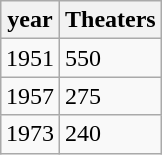<table class="wikitable sortable" align="right">
<tr>
<th>year</th>
<th>Theaters</th>
</tr>
<tr>
<td>1951</td>
<td>550</td>
</tr>
<tr>
<td>1957</td>
<td>275</td>
</tr>
<tr>
<td>1973</td>
<td>240</td>
</tr>
</table>
